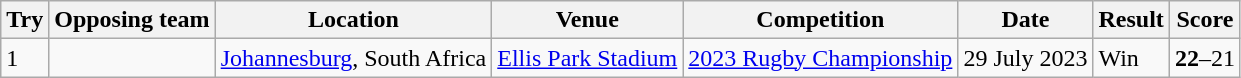<table class="wikitable" style="font-size:100%">
<tr>
<th>Try</th>
<th>Opposing team</th>
<th>Location</th>
<th>Venue</th>
<th>Competition</th>
<th>Date</th>
<th>Result</th>
<th>Score</th>
</tr>
<tr>
<td>1</td>
<td></td>
<td><a href='#'>Johannesburg</a>, South Africa</td>
<td><a href='#'>Ellis Park Stadium</a></td>
<td><a href='#'>2023 Rugby Championship</a></td>
<td>29 July 2023</td>
<td>Win</td>
<td><strong>22</strong>–21</td>
</tr>
</table>
